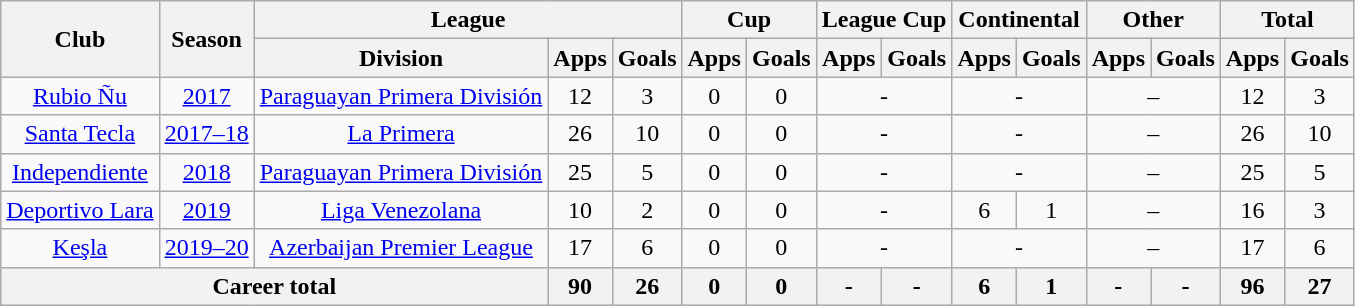<table class="wikitable" style="text-align:center">
<tr>
<th rowspan="2">Club</th>
<th rowspan="2">Season</th>
<th colspan="3">League</th>
<th colspan="2">Cup</th>
<th colspan="2">League Cup</th>
<th colspan="2">Continental</th>
<th colspan="2">Other</th>
<th colspan="2">Total</th>
</tr>
<tr>
<th>Division</th>
<th>Apps</th>
<th>Goals</th>
<th>Apps</th>
<th>Goals</th>
<th>Apps</th>
<th>Goals</th>
<th>Apps</th>
<th>Goals</th>
<th>Apps</th>
<th>Goals</th>
<th>Apps</th>
<th>Goals</th>
</tr>
<tr>
<td valign="center"><a href='#'>Rubio Ñu</a></td>
<td><a href='#'>2017</a></td>
<td><a href='#'>Paraguayan Primera División</a></td>
<td>12</td>
<td>3</td>
<td>0</td>
<td>0</td>
<td colspan="2">-</td>
<td colspan="2">-</td>
<td colspan="2">–</td>
<td>12</td>
<td>3</td>
</tr>
<tr>
<td valign="center"><a href='#'>Santa Tecla</a></td>
<td><a href='#'>2017–18</a></td>
<td><a href='#'>La Primera</a></td>
<td>26</td>
<td>10</td>
<td>0</td>
<td>0</td>
<td colspan="2">-</td>
<td colspan="2">-</td>
<td colspan="2">–</td>
<td>26</td>
<td>10</td>
</tr>
<tr>
<td valign="center"><a href='#'>Independiente</a></td>
<td><a href='#'>2018</a></td>
<td><a href='#'>Paraguayan Primera División</a></td>
<td>25</td>
<td>5</td>
<td>0</td>
<td>0</td>
<td colspan="2">-</td>
<td colspan="2">-</td>
<td colspan="2">–</td>
<td>25</td>
<td>5</td>
</tr>
<tr>
<td valign="center"><a href='#'>Deportivo Lara</a></td>
<td><a href='#'>2019</a></td>
<td><a href='#'>Liga Venezolana</a></td>
<td>10</td>
<td>2</td>
<td>0</td>
<td>0</td>
<td colspan="2">-</td>
<td>6</td>
<td>1</td>
<td colspan="2">–</td>
<td>16</td>
<td>3</td>
</tr>
<tr>
<td valign="center"><a href='#'>Keşla</a></td>
<td><a href='#'>2019–20</a></td>
<td><a href='#'>Azerbaijan Premier League</a></td>
<td>17</td>
<td>6</td>
<td>0</td>
<td>0</td>
<td colspan="2">-</td>
<td colspan="2">-</td>
<td colspan="2">–</td>
<td>17</td>
<td>6</td>
</tr>
<tr>
<th colspan="3">Career total</th>
<th>90</th>
<th>26</th>
<th>0</th>
<th>0</th>
<th>-</th>
<th>-</th>
<th>6</th>
<th>1</th>
<th>-</th>
<th>-</th>
<th>96</th>
<th>27</th>
</tr>
</table>
